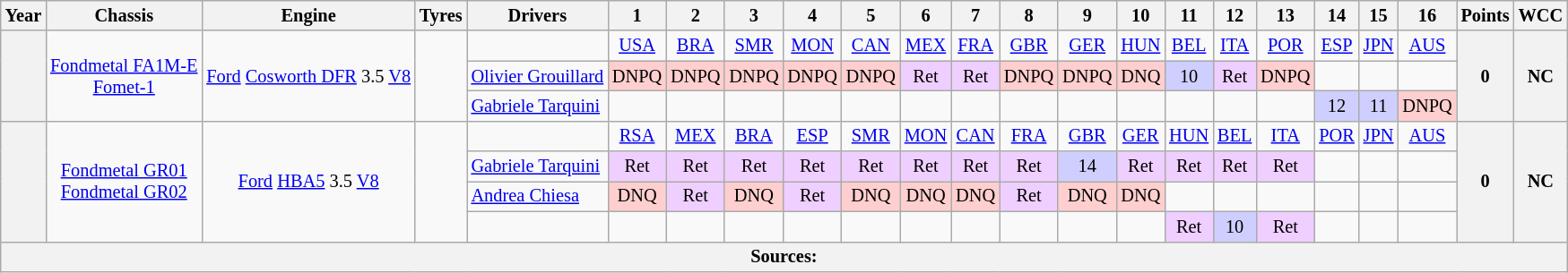<table class="wikitable" style="text-align:center; font-size:85%">
<tr>
<th>Year</th>
<th>Chassis</th>
<th>Engine</th>
<th>Tyres</th>
<th>Drivers</th>
<th>1</th>
<th>2</th>
<th>3</th>
<th>4</th>
<th>5</th>
<th>6</th>
<th>7</th>
<th>8</th>
<th>9</th>
<th>10</th>
<th>11</th>
<th>12</th>
<th>13</th>
<th>14</th>
<th>15</th>
<th>16</th>
<th>Points</th>
<th>WCC</th>
</tr>
<tr>
<th rowspan="3"></th>
<td rowspan="3"><a href='#'>Fondmetal FA1M-E</a><br><a href='#'>Fomet-1</a></td>
<td rowspan="3"><a href='#'>Ford</a> <a href='#'>Cosworth DFR</a> 3.5 <a href='#'>V8</a></td>
<td rowspan="3"></td>
<td></td>
<td><a href='#'>USA</a></td>
<td><a href='#'>BRA</a></td>
<td><a href='#'>SMR</a></td>
<td><a href='#'>MON</a></td>
<td><a href='#'>CAN</a></td>
<td><a href='#'>MEX</a></td>
<td><a href='#'>FRA</a></td>
<td><a href='#'>GBR</a></td>
<td><a href='#'>GER</a></td>
<td><a href='#'>HUN</a></td>
<td><a href='#'>BEL</a></td>
<td><a href='#'>ITA</a></td>
<td><a href='#'>POR</a></td>
<td><a href='#'>ESP</a></td>
<td><a href='#'>JPN</a></td>
<td><a href='#'>AUS</a></td>
<th rowspan="3">0</th>
<th rowspan="3">NC</th>
</tr>
<tr>
<td align="left"> <a href='#'>Olivier Grouillard</a></td>
<td style="background:#FFCFCF;">DNPQ</td>
<td style="background:#FFCFCF;">DNPQ</td>
<td style="background:#FFCFCF;">DNPQ</td>
<td style="background:#FFCFCF;">DNPQ</td>
<td style="background:#FFCFCF;">DNPQ</td>
<td style="background:#EFCFFF;">Ret</td>
<td style="background:#EFCFFF;">Ret</td>
<td style="background:#FFCFCF;">DNPQ</td>
<td style="background:#FFCFCF;">DNPQ</td>
<td style="background:#FFCFCF;">DNQ</td>
<td style="background:#CFCFFF;">10</td>
<td style="background:#EFCFFF;">Ret</td>
<td style="background:#FFCFCF;">DNPQ</td>
<td></td>
<td></td>
<td></td>
</tr>
<tr>
<td align="left"> <a href='#'>Gabriele Tarquini</a></td>
<td></td>
<td></td>
<td></td>
<td></td>
<td></td>
<td></td>
<td></td>
<td></td>
<td></td>
<td></td>
<td></td>
<td></td>
<td></td>
<td style="background:#CFCFFF;">12</td>
<td style="background:#CFCFFF;">11</td>
<td style="background:#FFCFCF;">DNPQ</td>
</tr>
<tr>
<th rowspan="4"></th>
<td rowspan="4"><a href='#'>Fondmetal GR01</a><br><a href='#'>Fondmetal GR02</a></td>
<td rowspan="4"><a href='#'>Ford</a> <a href='#'>HBA5</a> 3.5 <a href='#'>V8</a></td>
<td rowspan="4"></td>
<td></td>
<td><a href='#'>RSA</a></td>
<td><a href='#'>MEX</a></td>
<td><a href='#'>BRA</a></td>
<td><a href='#'>ESP</a></td>
<td><a href='#'>SMR</a></td>
<td><a href='#'>MON</a></td>
<td><a href='#'>CAN</a></td>
<td><a href='#'>FRA</a></td>
<td><a href='#'>GBR</a></td>
<td><a href='#'>GER</a></td>
<td><a href='#'>HUN</a></td>
<td><a href='#'>BEL</a></td>
<td><a href='#'>ITA</a></td>
<td><a href='#'>POR</a></td>
<td><a href='#'>JPN</a></td>
<td><a href='#'>AUS</a></td>
<th rowspan="4">0</th>
<th rowspan="4">NC</th>
</tr>
<tr>
<td align="left"> <a href='#'>Gabriele Tarquini</a></td>
<td style="background:#EFCFFF;">Ret</td>
<td style="background:#EFCFFF;">Ret</td>
<td style="background:#EFCFFF;">Ret</td>
<td style="background:#EFCFFF;">Ret</td>
<td style="background:#EFCFFF;">Ret</td>
<td style="background:#EFCFFF;">Ret</td>
<td style="background:#EFCFFF;">Ret</td>
<td style="background:#EFCFFF;">Ret</td>
<td style="background:#CFCFFF;">14</td>
<td style="background:#EFCFFF;">Ret</td>
<td style="background:#EFCFFF;">Ret</td>
<td style="background:#EFCFFF;">Ret</td>
<td style="background:#EFCFFF;">Ret</td>
<td></td>
<td></td>
<td></td>
</tr>
<tr>
<td align="left"> <a href='#'>Andrea Chiesa</a></td>
<td style="background:#FFCFCF;">DNQ</td>
<td style="background:#EFCFFF;">Ret</td>
<td style="background:#FFCFCF;">DNQ</td>
<td style="background:#EFCFFF;">Ret</td>
<td style="background:#FFCFCF;">DNQ</td>
<td style="background:#FFCFCF;">DNQ</td>
<td style="background:#FFCFCF;">DNQ</td>
<td style="background:#EFCFFF;">Ret</td>
<td style="background:#FFCFCF;">DNQ</td>
<td style="background:#FFCFCF;">DNQ</td>
<td></td>
<td></td>
<td></td>
<td></td>
<td></td>
<td></td>
</tr>
<tr>
<td align="left"></td>
<td></td>
<td></td>
<td></td>
<td></td>
<td></td>
<td></td>
<td></td>
<td></td>
<td></td>
<td></td>
<td style="background:#EFCFFF;">Ret</td>
<td style="background:#CFCFFF;">10</td>
<td style="background:#EFCFFF;">Ret</td>
<td></td>
<td></td>
<td></td>
</tr>
<tr>
<th colspan="23">Sources:</th>
</tr>
</table>
